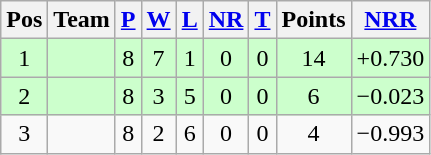<table class="wikitable">
<tr>
<th>Pos</th>
<th>Team</th>
<th><a href='#'>P</a></th>
<th><a href='#'>W</a></th>
<th><a href='#'>L</a></th>
<th><a href='#'>NR</a></th>
<th><a href='#'>T</a></th>
<th>Points</th>
<th><a href='#'>NRR</a></th>
</tr>
<tr align="center" bgcolor="#ccffcc">
<td>1</td>
<td align="left"></td>
<td>8</td>
<td>7</td>
<td>1</td>
<td>0</td>
<td>0</td>
<td>14</td>
<td>+0.730</td>
</tr>
<tr align="center" bgcolor="#ccffcc">
<td>2</td>
<td align="left"></td>
<td>8</td>
<td>3</td>
<td>5</td>
<td>0</td>
<td>0</td>
<td>6</td>
<td>−0.023</td>
</tr>
<tr align="center">
<td>3</td>
<td align="left"></td>
<td>8</td>
<td>2</td>
<td>6</td>
<td>0</td>
<td>0</td>
<td>4</td>
<td>−0.993</td>
</tr>
</table>
